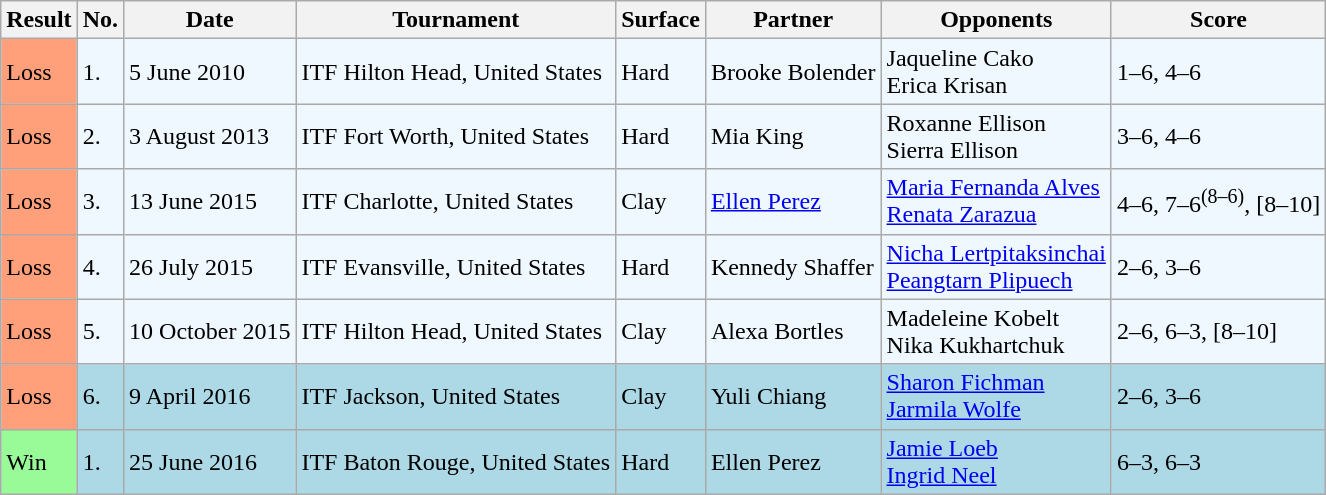<table class="sortable wikitable">
<tr>
<th>Result</th>
<th class="unsortable">No.</th>
<th>Date</th>
<th>Tournament</th>
<th>Surface</th>
<th>Partner</th>
<th>Opponents</th>
<th class="unsortable">Score</th>
</tr>
<tr style="background:#f0f8ff;">
<td bgcolor="FFA07A">Loss</td>
<td>1.</td>
<td>5 June 2010</td>
<td>ITF Hilton Head, United States</td>
<td>Hard</td>
<td> Brooke Bolender</td>
<td> Jaqueline Cako <br>  Erica Krisan</td>
<td>1–6, 4–6</td>
</tr>
<tr style="background:#f0f8ff;">
<td bgcolor="FFA07A">Loss</td>
<td>2.</td>
<td>3 August 2013</td>
<td>ITF Fort Worth, United States</td>
<td>Hard</td>
<td> Mia King</td>
<td> Roxanne Ellison <br>  Sierra Ellison</td>
<td>3–6, 4–6</td>
</tr>
<tr style="background:#f0f8ff;">
<td bgcolor="FFA07A">Loss</td>
<td>3.</td>
<td>13 June 2015</td>
<td>ITF Charlotte, United States</td>
<td>Clay</td>
<td> <a href='#'>Ellen Perez</a></td>
<td> <a href='#'>Maria Fernanda Alves</a> <br>  <a href='#'>Renata Zarazua</a></td>
<td>4–6, 7–6<sup>(8–6)</sup>, [8–10]</td>
</tr>
<tr style="background:#f0f8ff;">
<td bgcolor="FFA07A">Loss</td>
<td>4.</td>
<td>26 July 2015</td>
<td>ITF Evansville, United States</td>
<td>Hard</td>
<td> Kennedy Shaffer</td>
<td> <a href='#'>Nicha Lertpitaksinchai</a> <br>  <a href='#'>Peangtarn Plipuech</a></td>
<td>2–6, 3–6</td>
</tr>
<tr style="background:#f0f8ff;">
<td bgcolor="FFA07A">Loss</td>
<td>5.</td>
<td>10 October 2015</td>
<td>ITF Hilton Head, United States</td>
<td>Clay</td>
<td> Alexa Bortles</td>
<td> Madeleine Kobelt <br>  Nika Kukhartchuk</td>
<td>2–6, 6–3, [8–10]</td>
</tr>
<tr style="background:lightblue;">
<td bgcolor="FFA07A">Loss</td>
<td>6.</td>
<td>9 April 2016</td>
<td>ITF Jackson, United States</td>
<td>Clay</td>
<td> Yuli Chiang</td>
<td> <a href='#'>Sharon Fichman</a> <br>  <a href='#'>Jarmila Wolfe</a></td>
<td>2–6, 3–6</td>
</tr>
<tr style="background:lightblue;">
<td style="background:#98fb98;">Win</td>
<td>1.</td>
<td>25 June 2016</td>
<td>ITF Baton Rouge, United States</td>
<td>Hard</td>
<td> Ellen Perez</td>
<td> <a href='#'>Jamie Loeb</a> <br>  <a href='#'>Ingrid Neel</a></td>
<td>6–3, 6–3</td>
</tr>
</table>
